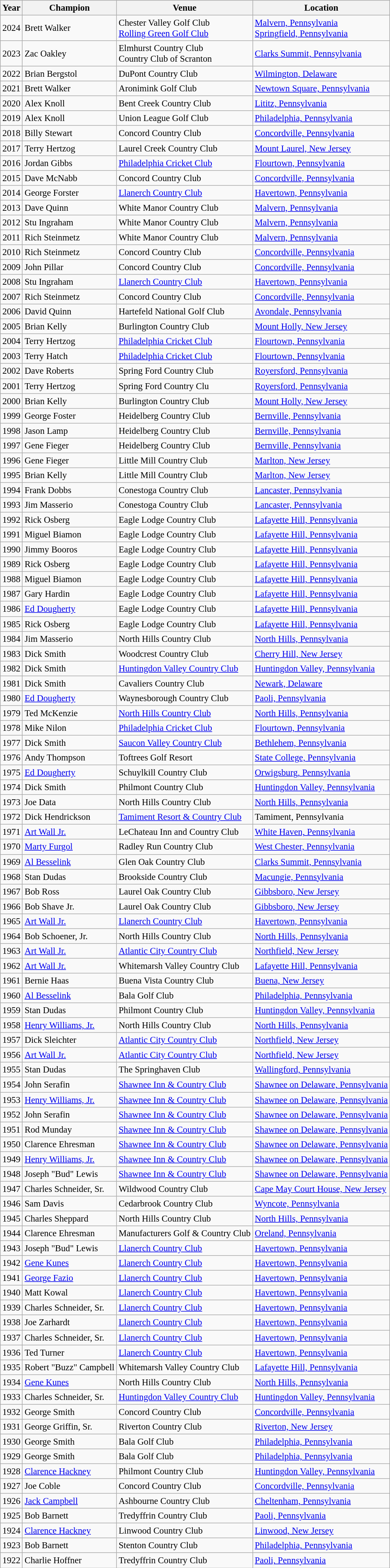<table class="wikitable sortable" style="font-size: 95%">
<tr>
<th>Year</th>
<th>Champion</th>
<th>Venue</th>
<th>Location</th>
</tr>
<tr>
<td align=center>2024</td>
<td>Brett Walker</td>
<td>Chester Valley Golf Club<br><a href='#'>Rolling Green Golf Club</a></td>
<td><a href='#'>Malvern, Pennsylvania</a><br><a href='#'>Springfield, Pennsylvania</a></td>
</tr>
<tr>
<td align=center>2023</td>
<td>Zac Oakley</td>
<td>Elmhurst Country Club<br>Country Club of Scranton</td>
<td><a href='#'>Clarks Summit, Pennsylvania</a></td>
</tr>
<tr>
<td align=center>2022</td>
<td>Brian Bergstol</td>
<td>DuPont Country Club</td>
<td><a href='#'>Wilmington, Delaware</a></td>
</tr>
<tr>
<td align=center>2021</td>
<td>Brett Walker</td>
<td>Aronimink Golf Club</td>
<td><a href='#'>Newtown Square, Pennsylvania</a></td>
</tr>
<tr>
<td align=center>2020</td>
<td>Alex Knoll</td>
<td>Bent Creek Country Club</td>
<td><a href='#'>Lititz, Pennsylvania</a></td>
</tr>
<tr>
<td align=center>2019</td>
<td>Alex Knoll</td>
<td>Union League Golf Club</td>
<td><a href='#'>Philadelphia, Pennsylvania</a></td>
</tr>
<tr>
<td align=center>2018</td>
<td>Billy Stewart</td>
<td>Concord Country Club</td>
<td><a href='#'>Concordville, Pennsylvania</a></td>
</tr>
<tr>
<td align=center>2017</td>
<td>Terry Hertzog</td>
<td>Laurel Creek Country Club</td>
<td><a href='#'>Mount Laurel, New Jersey</a></td>
</tr>
<tr>
<td align=center>2016</td>
<td>Jordan Gibbs</td>
<td><a href='#'>Philadelphia Cricket Club</a></td>
<td><a href='#'>Flourtown, Pennsylvania</a></td>
</tr>
<tr>
<td align=center>2015</td>
<td>Dave McNabb</td>
<td>Concord Country Club</td>
<td><a href='#'>Concordville, Pennsylvania</a></td>
</tr>
<tr>
<td align=center>2014</td>
<td>George Forster</td>
<td><a href='#'>Llanerch Country Club</a></td>
<td><a href='#'>Havertown, Pennsylvania</a></td>
</tr>
<tr>
<td align=center>2013</td>
<td>Dave Quinn</td>
<td>White Manor Country Club</td>
<td><a href='#'>Malvern, Pennsylvania</a></td>
</tr>
<tr>
<td align=center>2012</td>
<td>Stu Ingraham</td>
<td>White Manor Country Club</td>
<td><a href='#'>Malvern, Pennsylvania</a></td>
</tr>
<tr>
<td align=center>2011</td>
<td>Rich Steinmetz</td>
<td>White Manor Country Club</td>
<td><a href='#'>Malvern, Pennsylvania</a></td>
</tr>
<tr>
<td align=center>2010</td>
<td>Rich Steinmetz</td>
<td>Concord Country Club</td>
<td><a href='#'>Concordville, Pennsylvania</a></td>
</tr>
<tr>
<td align=center>2009</td>
<td>John Pillar</td>
<td>Concord Country Club</td>
<td><a href='#'>Concordville, Pennsylvania</a></td>
</tr>
<tr>
<td align=center>2008</td>
<td>Stu Ingraham</td>
<td><a href='#'>Llanerch Country Club</a></td>
<td><a href='#'>Havertown, Pennsylvania</a></td>
</tr>
<tr>
<td align=center>2007</td>
<td>Rich Steinmetz</td>
<td>Concord Country Club</td>
<td><a href='#'>Concordville, Pennsylvania</a></td>
</tr>
<tr>
<td align=center>2006</td>
<td>David Quinn</td>
<td>Hartefeld National Golf Club</td>
<td><a href='#'>Avondale, Pennsylvania</a></td>
</tr>
<tr>
<td align=center>2005</td>
<td>Brian Kelly</td>
<td>Burlington Country Club</td>
<td><a href='#'>Mount Holly, New Jersey</a></td>
</tr>
<tr>
<td align=center>2004</td>
<td>Terry Hertzog</td>
<td><a href='#'>Philadelphia Cricket Club</a></td>
<td><a href='#'>Flourtown, Pennsylvania</a></td>
</tr>
<tr>
<td align=center>2003</td>
<td>Terry Hatch</td>
<td><a href='#'>Philadelphia Cricket Club</a></td>
<td><a href='#'>Flourtown, Pennsylvania</a></td>
</tr>
<tr>
<td align=center>2002</td>
<td>Dave Roberts</td>
<td>Spring Ford Country Club</td>
<td><a href='#'>Royersford, Pennsylvania</a></td>
</tr>
<tr>
<td align=center>2001</td>
<td>Terry Hertzog</td>
<td>Spring Ford Country Clu</td>
<td><a href='#'>Royersford, Pennsylvania</a></td>
</tr>
<tr>
<td align=center>2000</td>
<td>Brian Kelly</td>
<td>Burlington Country Club</td>
<td><a href='#'>Mount Holly, New Jersey</a></td>
</tr>
<tr>
<td align=center>1999</td>
<td>George Foster</td>
<td>Heidelberg Country Club</td>
<td><a href='#'>Bernville, Pennsylvania</a></td>
</tr>
<tr>
<td align=center>1998</td>
<td>Jason Lamp</td>
<td>Heidelberg Country Club</td>
<td><a href='#'>Bernville, Pennsylvania</a></td>
</tr>
<tr>
<td align=center>1997</td>
<td>Gene Fieger</td>
<td>Heidelberg Country Club</td>
<td><a href='#'>Bernville, Pennsylvania</a></td>
</tr>
<tr>
<td align=center>1996</td>
<td>Gene Fieger</td>
<td>Little Mill Country Club</td>
<td><a href='#'>Marlton, New Jersey</a></td>
</tr>
<tr>
<td align=center>1995</td>
<td>Brian Kelly</td>
<td>Little Mill Country Club</td>
<td><a href='#'>Marlton, New Jersey</a></td>
</tr>
<tr>
<td align=center>1994</td>
<td>Frank Dobbs</td>
<td>Conestoga Country Club</td>
<td><a href='#'>Lancaster, Pennsylvania</a></td>
</tr>
<tr>
<td align=center>1993</td>
<td>Jim Masserio</td>
<td>Conestoga Country Club</td>
<td><a href='#'>Lancaster, Pennsylvania</a></td>
</tr>
<tr>
<td align=center>1992</td>
<td>Rick Osberg</td>
<td>Eagle Lodge Country Club</td>
<td><a href='#'>Lafayette Hill, Pennsylvania</a></td>
</tr>
<tr>
<td align=center>1991</td>
<td>Miguel Biamon</td>
<td>Eagle Lodge Country Club</td>
<td><a href='#'>Lafayette Hill, Pennsylvania</a></td>
</tr>
<tr>
<td align=center>1990</td>
<td>Jimmy Booros</td>
<td>Eagle Lodge Country Club</td>
<td><a href='#'>Lafayette Hill, Pennsylvania</a></td>
</tr>
<tr>
<td align=center>1989</td>
<td>Rick Osberg</td>
<td>Eagle Lodge Country Club</td>
<td><a href='#'>Lafayette Hill, Pennsylvania</a></td>
</tr>
<tr>
<td align=center>1988</td>
<td>Miguel Biamon</td>
<td>Eagle Lodge Country Club</td>
<td><a href='#'>Lafayette Hill, Pennsylvania</a></td>
</tr>
<tr>
<td align=center>1987</td>
<td>Gary Hardin</td>
<td>Eagle Lodge Country Club</td>
<td><a href='#'>Lafayette Hill, Pennsylvania</a></td>
</tr>
<tr>
<td align=center>1986</td>
<td><a href='#'>Ed Dougherty</a></td>
<td>Eagle Lodge Country Club</td>
<td><a href='#'>Lafayette Hill, Pennsylvania</a></td>
</tr>
<tr>
<td align=center>1985</td>
<td>Rick Osberg</td>
<td>Eagle Lodge Country Club</td>
<td><a href='#'>Lafayette Hill, Pennsylvania</a></td>
</tr>
<tr>
<td align=center>1984</td>
<td>Jim Masserio</td>
<td>North Hills Country Club</td>
<td><a href='#'>North Hills, Pennsylvania</a></td>
</tr>
<tr>
<td align=center>1983</td>
<td>Dick Smith</td>
<td>Woodcrest Country Club</td>
<td><a href='#'>Cherry Hill, New Jersey</a></td>
</tr>
<tr>
<td align=center>1982</td>
<td>Dick Smith</td>
<td><a href='#'>Huntingdon Valley Country Club</a></td>
<td><a href='#'>Huntingdon Valley, Pennsylvania</a></td>
</tr>
<tr>
<td align=center>1981</td>
<td>Dick Smith</td>
<td>Cavaliers Country Club</td>
<td><a href='#'>Newark, Delaware</a></td>
</tr>
<tr>
<td align=center>1980</td>
<td><a href='#'>Ed Dougherty</a></td>
<td>Waynesborough Country Club</td>
<td><a href='#'>Paoli, Pennsylvania</a></td>
</tr>
<tr>
<td align=center>1979</td>
<td>Ted McKenzie</td>
<td><a href='#'>North Hills Country Club</a></td>
<td><a href='#'>North Hills, Pennsylvania</a></td>
</tr>
<tr>
<td align=center>1978</td>
<td>Mike Nilon</td>
<td><a href='#'>Philadelphia Cricket Club</a></td>
<td><a href='#'>Flourtown, Pennsylvania</a></td>
</tr>
<tr>
<td align=center>1977</td>
<td>Dick Smith</td>
<td><a href='#'>Saucon Valley Country Club</a></td>
<td><a href='#'>Bethlehem, Pennsylvania</a></td>
</tr>
<tr>
<td align=center>1976</td>
<td>Andy Thompson</td>
<td>Toftrees Golf Resort</td>
<td><a href='#'>State College, Pennsylvania</a></td>
</tr>
<tr>
<td align=center>1975</td>
<td><a href='#'>Ed Dougherty</a></td>
<td>Schuylkill Country Club</td>
<td><a href='#'>Orwigsburg, Pennsylvania</a></td>
</tr>
<tr>
<td align=center>1974</td>
<td>Dick Smith</td>
<td>Philmont Country Club</td>
<td><a href='#'>Huntingdon Valley, Pennsylvania</a></td>
</tr>
<tr>
<td align=center>1973</td>
<td>Joe Data</td>
<td>North Hills Country Club</td>
<td><a href='#'>North Hills, Pennsylvania</a></td>
</tr>
<tr>
<td align=center>1972</td>
<td>Dick Hendrickson</td>
<td><a href='#'>Tamiment Resort & Country Club</a></td>
<td>Tamiment, Pennsylvania</td>
</tr>
<tr>
<td align=center>1971</td>
<td><a href='#'>Art Wall Jr.</a></td>
<td>LeChateau Inn and Country Club</td>
<td><a href='#'>White Haven, Pennsylvania</a></td>
</tr>
<tr>
<td align=center>1970</td>
<td><a href='#'>Marty Furgol</a></td>
<td>Radley Run Country Club</td>
<td><a href='#'>West Chester, Pennsylvania</a></td>
</tr>
<tr>
<td align=center>1969</td>
<td><a href='#'>Al Besselink</a></td>
<td>Glen Oak Country Club</td>
<td><a href='#'>Clarks Summit, Pennsylvania</a></td>
</tr>
<tr>
<td align=center>1968</td>
<td>Stan Dudas</td>
<td>Brookside Country Club</td>
<td><a href='#'>Macungie, Pennsylvania</a></td>
</tr>
<tr>
<td align=center>1967</td>
<td>Bob Ross</td>
<td>Laurel Oak Country Club</td>
<td><a href='#'>Gibbsboro, New Jersey</a></td>
</tr>
<tr>
<td align=center>1966</td>
<td>Bob Shave Jr.</td>
<td>Laurel Oak Country Club</td>
<td><a href='#'>Gibbsboro, New Jersey</a></td>
</tr>
<tr>
<td align=center>1965</td>
<td><a href='#'>Art Wall Jr.</a></td>
<td><a href='#'>Llanerch Country Club</a></td>
<td><a href='#'>Havertown, Pennsylvania</a></td>
</tr>
<tr>
<td align=center>1964</td>
<td>Bob Schoener, Jr.</td>
<td>North Hills Country Club</td>
<td><a href='#'>North Hills, Pennsylvania</a></td>
</tr>
<tr>
<td align=center>1963</td>
<td><a href='#'>Art Wall Jr.</a></td>
<td><a href='#'>Atlantic City Country Club</a></td>
<td><a href='#'>Northfield, New Jersey</a></td>
</tr>
<tr>
<td align=center>1962</td>
<td><a href='#'>Art Wall Jr.</a></td>
<td>Whitemarsh Valley Country Club</td>
<td><a href='#'>Lafayette Hill, Pennsylvania</a></td>
</tr>
<tr>
<td align=center>1961</td>
<td>Bernie Haas</td>
<td>Buena Vista Country Club</td>
<td><a href='#'>Buena, New Jersey</a></td>
</tr>
<tr>
<td align=center>1960</td>
<td><a href='#'>Al Besselink</a></td>
<td>Bala Golf Club</td>
<td><a href='#'>Philadelphia, Pennsylvania</a></td>
</tr>
<tr>
<td align=center>1959</td>
<td>Stan Dudas</td>
<td>Philmont Country Club</td>
<td><a href='#'>Huntingdon Valley, Pennsylvania</a></td>
</tr>
<tr>
<td align=center>1958</td>
<td><a href='#'>Henry Williams, Jr.</a></td>
<td>North Hills Country Club</td>
<td><a href='#'>North Hills, Pennsylvania</a></td>
</tr>
<tr>
<td align=center>1957</td>
<td>Dick Sleichter</td>
<td><a href='#'>Atlantic City Country Club</a></td>
<td><a href='#'>Northfield, New Jersey</a></td>
</tr>
<tr>
<td align=center>1956</td>
<td><a href='#'>Art Wall Jr.</a></td>
<td><a href='#'>Atlantic City Country Club</a></td>
<td><a href='#'>Northfield, New Jersey</a></td>
</tr>
<tr>
<td align=center>1955</td>
<td>Stan Dudas</td>
<td>The Springhaven Club</td>
<td><a href='#'>Wallingford, Pennsylvania</a></td>
</tr>
<tr>
<td align=center>1954</td>
<td>John Serafin</td>
<td><a href='#'>Shawnee Inn & Country Club</a></td>
<td><a href='#'>Shawnee on Delaware, Pennsylvania</a></td>
</tr>
<tr>
<td align=center>1953</td>
<td><a href='#'>Henry Williams, Jr.</a></td>
<td><a href='#'>Shawnee Inn & Country Club</a></td>
<td><a href='#'>Shawnee on Delaware, Pennsylvania</a></td>
</tr>
<tr>
<td align=center>1952</td>
<td>John Serafin</td>
<td><a href='#'>Shawnee Inn & Country Club</a></td>
<td><a href='#'>Shawnee on Delaware, Pennsylvania</a></td>
</tr>
<tr>
<td align=center>1951</td>
<td>Rod Munday</td>
<td><a href='#'>Shawnee Inn & Country Club</a></td>
<td><a href='#'>Shawnee on Delaware, Pennsylvania</a></td>
</tr>
<tr>
<td align=center>1950</td>
<td>Clarence Ehresman</td>
<td><a href='#'>Shawnee Inn & Country Club</a></td>
<td><a href='#'>Shawnee on Delaware, Pennsylvania</a></td>
</tr>
<tr>
<td align=center>1949</td>
<td><a href='#'>Henry Williams, Jr.</a></td>
<td><a href='#'>Shawnee Inn & Country Club</a></td>
<td><a href='#'>Shawnee on Delaware, Pennsylvania</a></td>
</tr>
<tr>
<td align=center>1948</td>
<td>Joseph "Bud" Lewis</td>
<td><a href='#'>Shawnee Inn & Country Club</a></td>
<td><a href='#'>Shawnee on Delaware, Pennsylvania</a></td>
</tr>
<tr>
<td align=center>1947</td>
<td>Charles Schneider, Sr.</td>
<td>Wildwood Country Club</td>
<td><a href='#'>Cape May Court House, New Jersey</a></td>
</tr>
<tr>
<td align=center>1946</td>
<td>Sam Davis</td>
<td>Cedarbrook Country Club</td>
<td><a href='#'>Wyncote, Pennsylvania</a></td>
</tr>
<tr>
<td align=center>1945</td>
<td>Charles Sheppard</td>
<td>North Hills Country Club</td>
<td><a href='#'>North Hills, Pennsylvania</a></td>
</tr>
<tr>
<td align=center>1944</td>
<td>Clarence Ehresman</td>
<td>Manufacturers Golf & Country Club</td>
<td><a href='#'>Oreland, Pennsylvania</a></td>
</tr>
<tr>
<td align=center>1943</td>
<td>Joseph "Bud" Lewis</td>
<td><a href='#'>Llanerch Country Club</a></td>
<td><a href='#'>Havertown, Pennsylvania</a></td>
</tr>
<tr>
<td align=center>1942</td>
<td><a href='#'>Gene Kunes</a></td>
<td><a href='#'>Llanerch Country Club</a></td>
<td><a href='#'>Havertown, Pennsylvania</a></td>
</tr>
<tr>
<td align=center>1941</td>
<td><a href='#'>George Fazio</a></td>
<td><a href='#'>Llanerch Country Club</a></td>
<td><a href='#'>Havertown, Pennsylvania</a></td>
</tr>
<tr>
<td align=center>1940</td>
<td>Matt Kowal</td>
<td><a href='#'>Llanerch Country Club</a></td>
<td><a href='#'>Havertown, Pennsylvania</a></td>
</tr>
<tr>
<td align=center>1939</td>
<td>Charles Schneider, Sr.</td>
<td><a href='#'>Llanerch Country Club</a></td>
<td><a href='#'>Havertown, Pennsylvania</a></td>
</tr>
<tr>
<td align=center>1938</td>
<td>Joe Zarhardt</td>
<td><a href='#'>Llanerch Country Club</a></td>
<td><a href='#'>Havertown, Pennsylvania</a></td>
</tr>
<tr>
<td align=center>1937</td>
<td>Charles Schneider, Sr.</td>
<td><a href='#'>Llanerch Country Club</a></td>
<td><a href='#'>Havertown, Pennsylvania</a></td>
</tr>
<tr>
<td align=center>1936</td>
<td>Ted Turner</td>
<td><a href='#'>Llanerch Country Club</a></td>
<td><a href='#'>Havertown, Pennsylvania</a></td>
</tr>
<tr>
<td align=center>1935</td>
<td>Robert "Buzz" Campbell</td>
<td>Whitemarsh Valley Country Club</td>
<td><a href='#'>Lafayette Hill, Pennsylvania</a></td>
</tr>
<tr>
<td align=center>1934</td>
<td><a href='#'>Gene Kunes</a></td>
<td>North Hills Country Club</td>
<td><a href='#'>North Hills, Pennsylvania</a></td>
</tr>
<tr>
<td align=center>1933</td>
<td>Charles Schneider, Sr.</td>
<td><a href='#'>Huntingdon Valley Country Club</a></td>
<td><a href='#'>Huntingdon Valley, Pennsylvania</a></td>
</tr>
<tr>
<td align=center>1932</td>
<td>George Smith</td>
<td>Concord Country Club</td>
<td><a href='#'>Concordville, Pennsylvania</a></td>
</tr>
<tr>
<td align=center>1931</td>
<td>George Griffin, Sr.</td>
<td>Riverton Country Club</td>
<td><a href='#'>Riverton, New Jersey</a></td>
</tr>
<tr>
<td align=center>1930</td>
<td>George Smith</td>
<td>Bala Golf Club</td>
<td><a href='#'>Philadelphia, Pennsylvania</a></td>
</tr>
<tr>
<td align=center>1929</td>
<td>George Smith</td>
<td>Bala Golf Club</td>
<td><a href='#'>Philadelphia, Pennsylvania</a></td>
</tr>
<tr>
<td align=center>1928</td>
<td><a href='#'>Clarence Hackney</a></td>
<td>Philmont Country Club</td>
<td><a href='#'>Huntingdon Valley, Pennsylvania</a></td>
</tr>
<tr>
<td align=center>1927</td>
<td>Joe Coble</td>
<td>Concord Country Club</td>
<td><a href='#'>Concordville, Pennsylvania</a></td>
</tr>
<tr>
<td align=center>1926</td>
<td><a href='#'>Jack Campbell</a></td>
<td>Ashbourne Country Club</td>
<td><a href='#'>Cheltenham, Pennsylvania</a></td>
</tr>
<tr>
<td align=center>1925</td>
<td>Bob Barnett</td>
<td>Tredyffrin Country Club</td>
<td><a href='#'>Paoli, Pennsylvania</a></td>
</tr>
<tr>
<td align=center>1924</td>
<td><a href='#'>Clarence Hackney</a></td>
<td>Linwood Country Club</td>
<td><a href='#'>Linwood, New Jersey</a></td>
</tr>
<tr>
<td align=center>1923</td>
<td>Bob Barnett</td>
<td>Stenton Country Club</td>
<td><a href='#'>Philadelphia, Pennsylvania</a></td>
</tr>
<tr>
<td align=center>1922</td>
<td>Charlie Hoffner</td>
<td>Tredyffrin Country Club</td>
<td><a href='#'>Paoli, Pennsylvania</a></td>
</tr>
</table>
